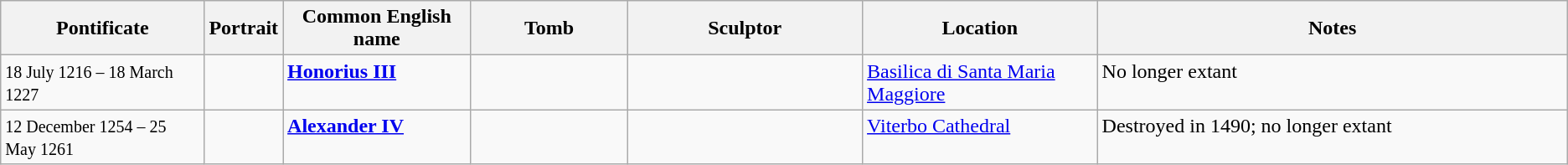<table class=wikitable>
<tr>
<th width="13%">Pontificate</th>
<th width="5%">Portrait</th>
<th width="12%">Common English name</th>
<th width="10%">Tomb</th>
<th width="15%">Sculptor</th>
<th width="15%">Location</th>
<th width="30%">Notes</th>
</tr>
<tr valign="top">
<td><small>18 July 1216 – 18 March 1227</small></td>
<td></td>
<td><strong><a href='#'>Honorius III</a></strong></td>
<td></td>
<td></td>
<td><a href='#'>Basilica di Santa Maria Maggiore</a></td>
<td>No longer extant</td>
</tr>
<tr valign="top">
<td><small>12 December 1254 – 25 May 1261</small></td>
<td></td>
<td><strong><a href='#'>Alexander IV</a></strong></td>
<td></td>
<td></td>
<td><a href='#'>Viterbo Cathedral</a></td>
<td>Destroyed in 1490; no longer extant</td>
</tr>
</table>
